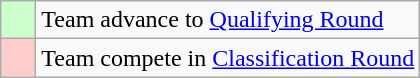<table class="wikitable">
<tr>
<td style="background: #ccffcc;">    </td>
<td>Team advance to <a href='#'>Qualifying Round</a></td>
</tr>
<tr>
<td style="background: #ffcccc;">    </td>
<td>Team compete in <a href='#'>Classification Round</a></td>
</tr>
</table>
